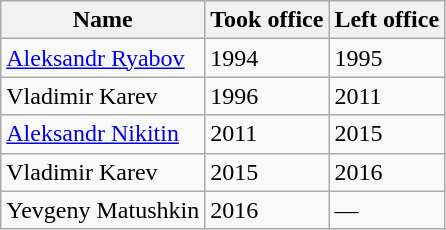<table class="wikitable">
<tr>
<th>Name</th>
<th>Took office</th>
<th>Left office</th>
</tr>
<tr>
<td><a href='#'>Aleksandr Ryabov</a></td>
<td>1994</td>
<td>1995</td>
</tr>
<tr>
<td>Vladimir Karev</td>
<td>1996</td>
<td>2011</td>
</tr>
<tr>
<td><a href='#'>Aleksandr Nikitin</a></td>
<td>2011</td>
<td>2015</td>
</tr>
<tr>
<td>Vladimir Karev</td>
<td>2015</td>
<td>2016</td>
</tr>
<tr>
<td>Yevgeny Matushkin</td>
<td>2016</td>
<td>—</td>
</tr>
</table>
